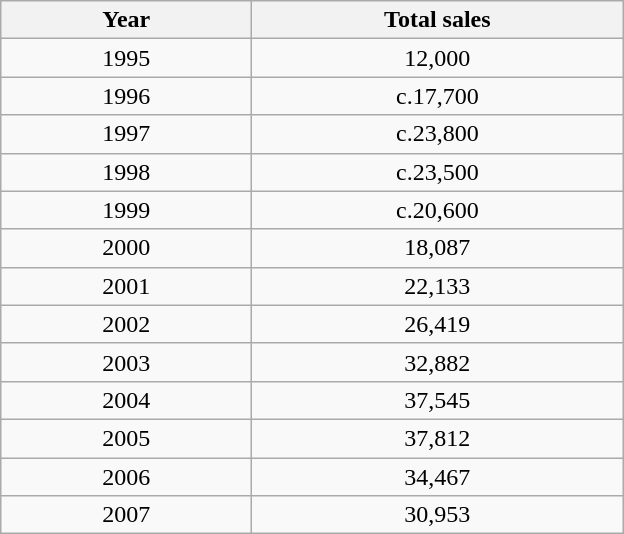<table class="wikitable" style="text-align:center">
<tr>
<th style="width:10em">Year</th>
<th style="width:15em">Total sales</th>
</tr>
<tr>
<td>1995</td>
<td> 12,000</td>
</tr>
<tr>
<td>1996</td>
<td>c.17,700</td>
</tr>
<tr>
<td>1997</td>
<td>c.23,800</td>
</tr>
<tr>
<td>1998</td>
<td>c.23,500</td>
</tr>
<tr>
<td>1999</td>
<td>c.20,600</td>
</tr>
<tr>
<td>2000</td>
<td>18,087</td>
</tr>
<tr>
<td>2001</td>
<td>22,133</td>
</tr>
<tr>
<td>2002</td>
<td>26,419</td>
</tr>
<tr>
<td>2003</td>
<td>32,882</td>
</tr>
<tr>
<td>2004</td>
<td>37,545</td>
</tr>
<tr>
<td>2005</td>
<td>37,812</td>
</tr>
<tr>
<td>2006</td>
<td>34,467</td>
</tr>
<tr>
<td>2007</td>
<td>30,953</td>
</tr>
</table>
